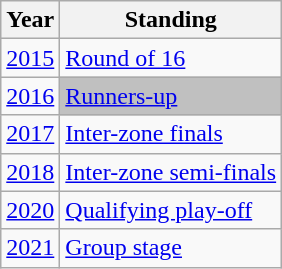<table class="wikitable">
<tr>
<th>Year</th>
<th>Standing</th>
</tr>
<tr>
<td><a href='#'>2015</a></td>
<td><a href='#'>Round of 16</a></td>
</tr>
<tr>
<td><a href='#'>2016</a></td>
<td bgcolor="silver"><a href='#'>Runners-up</a></td>
</tr>
<tr>
<td><a href='#'>2017</a></td>
<td><a href='#'> Inter-zone finals</a></td>
</tr>
<tr>
<td><a href='#'>2018</a></td>
<td><a href='#'> Inter-zone semi-finals</a></td>
</tr>
<tr>
<td><a href='#'>2020</a></td>
<td><a href='#'>Qualifying play-off</a></td>
</tr>
<tr>
<td><a href='#'>2021</a></td>
<td><a href='#'>Group stage</a></td>
</tr>
</table>
